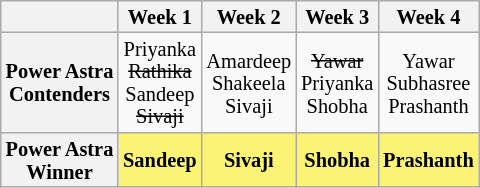<table class="wikitable" style="text-align:center; font-size:85%; line-height:15px;">
<tr>
<th></th>
<th><strong>Week 1</strong></th>
<th><strong>Week 2</strong></th>
<th><strong>Week 3</strong></th>
<th><strong>Week 4</strong></th>
</tr>
<tr>
<th>Power Astra<br>Contenders</th>
<td>Priyanka<br> <s>Rathika </s><br>Sandeep<br><s>Sivaji</s></td>
<td>Amardeep <br>Shakeela <br>Sivaji</td>
<td><s>Yawar</s><br>Priyanka<br>Shobha</td>
<td>Yawar<br>Subhasree<br>Prashanth</td>
</tr>
<tr style="background:#FBF373">
<th>Power Astra<br>Winner</th>
<td><strong>Sandeep</strong></td>
<td><strong>Sivaji</strong></td>
<td><strong>Shobha</strong></td>
<td><strong>Prashanth</strong></td>
</tr>
</table>
